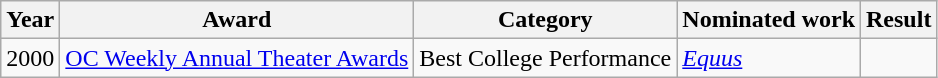<table class="wikitable">
<tr>
<th>Year</th>
<th>Award</th>
<th>Category</th>
<th>Nominated work</th>
<th>Result</th>
</tr>
<tr>
<td>2000</td>
<td><a href='#'>OC Weekly Annual Theater Awards</a></td>
<td>Best College Performance</td>
<td><em><a href='#'>Equus</a></em></td>
<td></td>
</tr>
</table>
